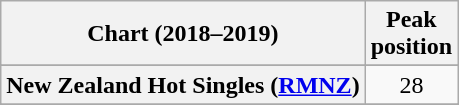<table class="wikitable sortable plainrowheaders" style="text-align:center;">
<tr>
<th scope="col">Chart (2018–2019)</th>
<th scope="col">Peak<br>position</th>
</tr>
<tr>
</tr>
<tr>
<th scope="row">New Zealand Hot Singles (<a href='#'>RMNZ</a>)</th>
<td>28</td>
</tr>
<tr>
</tr>
<tr>
</tr>
<tr>
</tr>
</table>
